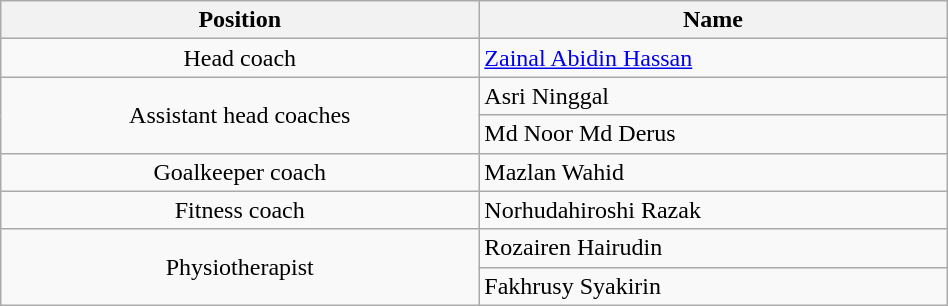<table class="wikitable" style="text-align:center;width:50%;">
<tr>
<th>Position</th>
<th>Name</th>
</tr>
<tr>
<td>Head coach</td>
<td align=left> <a href='#'>Zainal Abidin Hassan</a></td>
</tr>
<tr>
<td rowspan=2>Assistant head coaches</td>
<td align="left"> Asri Ninggal</td>
</tr>
<tr>
<td align="left"> Md Noor Md Derus</td>
</tr>
<tr>
<td>Goalkeeper coach</td>
<td align=left> Mazlan Wahid</td>
</tr>
<tr>
<td>Fitness coach</td>
<td align=left> Norhudahiroshi Razak</td>
</tr>
<tr>
<td rowspan=2>Physiotherapist</td>
<td align=left> Rozairen Hairudin</td>
</tr>
<tr>
<td align=left> Fakhrusy Syakirin</td>
</tr>
</table>
